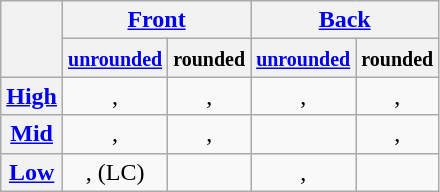<table class="wikitable" style="text-align:center">
<tr>
<th rowspan="2"></th>
<th colspan="2"><a href='#'>Front</a></th>
<th colspan="2"><a href='#'>Back</a></th>
</tr>
<tr>
<th><a href='#'><small>unrounded</small></a></th>
<th><small>rounded</small></th>
<th><a href='#'><small>unrounded</small></a></th>
<th><small>rounded</small></th>
</tr>
<tr>
<th><a href='#'>High</a></th>
<td>, </td>
<td>, </td>
<td>, </td>
<td>, </td>
</tr>
<tr>
<th><a href='#'>Mid</a></th>
<td>, </td>
<td>, </td>
<td></td>
<td>, </td>
</tr>
<tr>
<th><a href='#'>Low</a></th>
<td>,  (LC)</td>
<td></td>
<td>, </td>
<td></td>
</tr>
</table>
